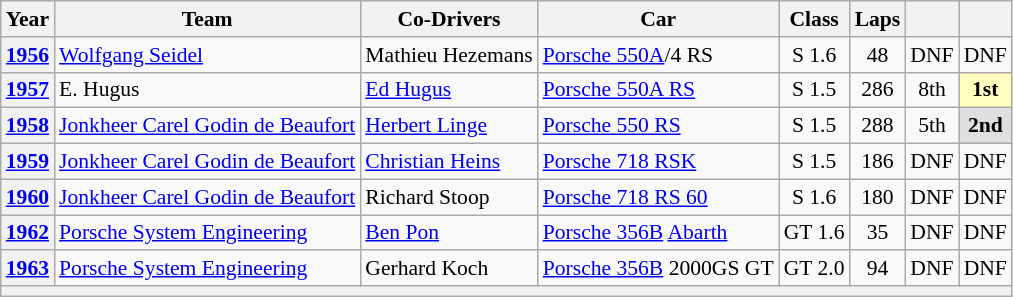<table class="wikitable" style="text-align:center; font-size:90%">
<tr>
<th>Year</th>
<th>Team</th>
<th>Co-Drivers</th>
<th>Car</th>
<th>Class</th>
<th>Laps</th>
<th></th>
<th></th>
</tr>
<tr>
<th><a href='#'>1956</a></th>
<td align="left"> <a href='#'>Wolfgang Seidel</a></td>
<td align="left"> Mathieu Hezemans</td>
<td align="left"><a href='#'>Porsche 550A</a>/4 RS</td>
<td>S 1.6</td>
<td>48</td>
<td>DNF</td>
<td>DNF</td>
</tr>
<tr>
<th><a href='#'>1957</a></th>
<td align="left"> E. Hugus</td>
<td align="left"> <a href='#'>Ed Hugus</a></td>
<td align="left"><a href='#'>Porsche 550A RS</a></td>
<td>S 1.5</td>
<td>286</td>
<td>8th</td>
<td style="background:#ffffbf;"><strong>1st</strong></td>
</tr>
<tr>
<th><a href='#'>1958</a></th>
<td align="left"> <a href='#'>Jonkheer Carel Godin de Beaufort</a></td>
<td align="left"> <a href='#'>Herbert Linge</a></td>
<td align="left"><a href='#'>Porsche 550 RS</a></td>
<td>S 1.5</td>
<td>288</td>
<td>5th</td>
<td style="background:#DFDFDF;"><strong>2nd</strong></td>
</tr>
<tr>
<th><a href='#'>1959</a></th>
<td align="left"> <a href='#'>Jonkheer Carel Godin de Beaufort</a></td>
<td align="left"> <a href='#'>Christian Heins</a></td>
<td align="left"><a href='#'>Porsche 718 RSK</a></td>
<td>S 1.5</td>
<td>186</td>
<td>DNF</td>
<td>DNF</td>
</tr>
<tr>
<th><a href='#'>1960</a></th>
<td align="left"> <a href='#'>Jonkheer Carel Godin de Beaufort</a></td>
<td align="left"> Richard Stoop</td>
<td align="left"><a href='#'>Porsche 718 RS 60</a></td>
<td>S 1.6</td>
<td>180</td>
<td>DNF</td>
<td>DNF</td>
</tr>
<tr>
<th><a href='#'>1962</a></th>
<td align="left"> <a href='#'>Porsche System Engineering</a></td>
<td align="left"> <a href='#'>Ben Pon</a></td>
<td align="left"><a href='#'>Porsche 356B</a> <a href='#'>Abarth</a></td>
<td>GT 1.6</td>
<td>35</td>
<td>DNF</td>
<td>DNF</td>
</tr>
<tr>
<th><a href='#'>1963</a></th>
<td align="left"> <a href='#'>Porsche System Engineering</a></td>
<td align="left"> Gerhard Koch</td>
<td align="left"><a href='#'>Porsche 356B</a> 2000GS GT</td>
<td>GT 2.0</td>
<td>94</td>
<td>DNF</td>
<td>DNF</td>
</tr>
<tr>
<th colspan="8"></th>
</tr>
</table>
